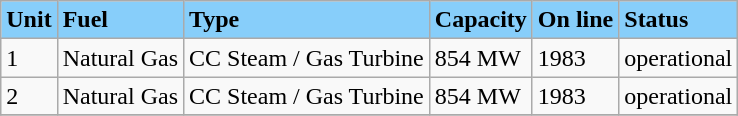<table class="wikitable">
<tr>
<td style="background-color:lightskyblue;"><strong>Unit</strong></td>
<td style="background-color:lightskyblue;"><strong>Fuel</strong></td>
<td style="background-color:lightskyblue;"><strong>Type</strong></td>
<td style="background-color:lightskyblue;"><strong>Capacity</strong></td>
<td style="background-color:lightskyblue;"><strong>On line</strong></td>
<td style="background-color:lightskyblue;"><strong>Status</strong></td>
</tr>
<tr>
<td>1</td>
<td>Natural Gas</td>
<td>CC Steam / Gas Turbine</td>
<td>854 MW</td>
<td>1983</td>
<td>operational</td>
</tr>
<tr>
<td>2</td>
<td>Natural Gas</td>
<td>CC Steam / Gas Turbine</td>
<td>854 MW</td>
<td>1983</td>
<td>operational</td>
</tr>
<tr>
</tr>
</table>
